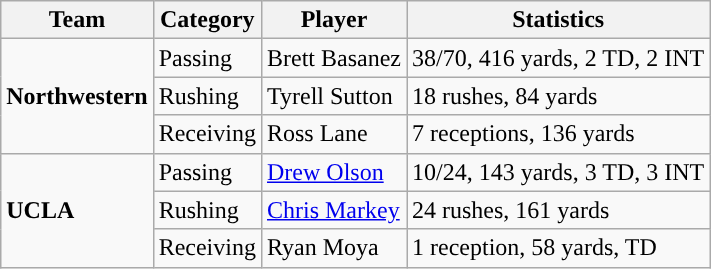<table class="wikitable" style="float: left;">
<tr>
<th>Team</th>
<th>Category</th>
<th>Player</th>
<th>Statistics</th>
</tr>
<tr>
<td rowspan=3><strong>Northwestern</strong></td>
<td>Passing</td>
<td>Brett Basanez</td>
<td>38/70, 416 yards, 2 TD, 2 INT</td>
</tr>
<tr>
<td>Rushing</td>
<td>Tyrell Sutton</td>
<td>18 rushes, 84 yards</td>
</tr>
<tr>
<td>Receiving</td>
<td>Ross Lane</td>
<td>7 receptions, 136 yards</td>
</tr>
<tr>
<td rowspan=3><strong>UCLA</strong></td>
<td>Passing</td>
<td><a href='#'>Drew Olson</a></td>
<td>10/24, 143 yards, 3 TD, 3 INT</td>
</tr>
<tr>
<td>Rushing</td>
<td><a href='#'>Chris Markey</a></td>
<td>24 rushes, 161 yards</td>
</tr>
<tr>
<td>Receiving</td>
<td>Ryan Moya</td>
<td>1 reception, 58 yards, TD</td>
</tr>
</table>
